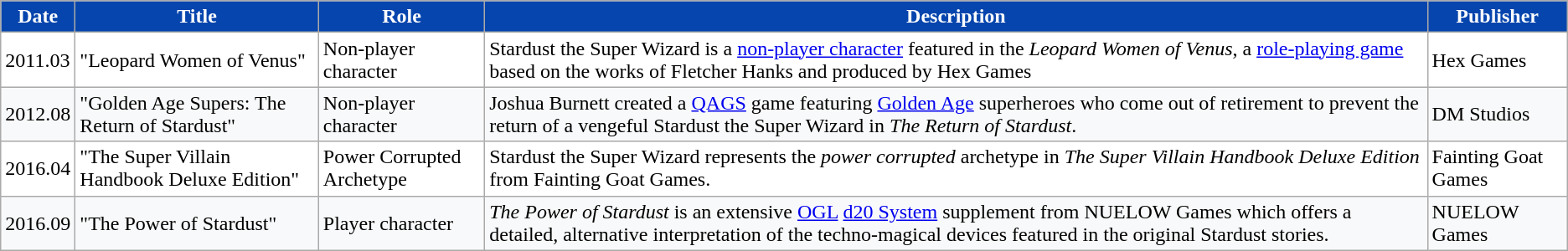<table role="presentation" class="wikitable mw-collapsible mw-collapsed">
<tr>
<th style="background:#0645ad; color:#fff;">Date</th>
<th style="background:#0645ad; color:#fff;">Title</th>
<th style="background:#0645ad; color:#fff;">Role</th>
<th style="background:#0645ad; color:#fff;">Description</th>
<th style="background:#0645ad; color:#fff;">Publisher</th>
</tr>
<tr style="background:#fff">
<td>2011.03</td>
<td>"Leopard Women of Venus" </td>
<td>Non-player character</td>
<td>Stardust the Super Wizard is a <a href='#'>non-player character</a> featured in the <em>Leopard Women of Venus</em>, a <a href='#'>role-playing game</a> based on the works of Fletcher Hanks and produced by Hex Games</td>
<td>Hex Games</td>
</tr>
<tr style="background:#f8f9fa">
<td>2012.08</td>
<td>"Golden Age Supers: The Return of Stardust" </td>
<td>Non-player character</td>
<td>Joshua Burnett created a <a href='#'>QAGS</a> game featuring <a href='#'>Golden Age</a> superheroes who come out of retirement to prevent the return of a vengeful Stardust the Super Wizard in <em>The Return of Stardust</em>.</td>
<td>DM Studios</td>
</tr>
<tr style="background:#fff;">
<td>2016.04</td>
<td>"The Super Villain Handbook Deluxe Edition" </td>
<td>Power Corrupted Archetype</td>
<td>Stardust the Super Wizard represents the <em>power corrupted</em> archetype in <em>The Super Villain Handbook Deluxe Edition</em> from Fainting Goat Games.</td>
<td>Fainting Goat Games</td>
</tr>
<tr style="background:#f8f9fa">
<td>2016.09</td>
<td>"The Power of Stardust" </td>
<td>Player character</td>
<td><em>The Power of Stardust</em> is an extensive <a href='#'>OGL</a> <a href='#'>d20 System</a> supplement from NUELOW Games which offers a detailed, alternative interpretation of the techno-magical devices featured in the original Stardust stories.</td>
<td>NUELOW Games</td>
</tr>
</table>
